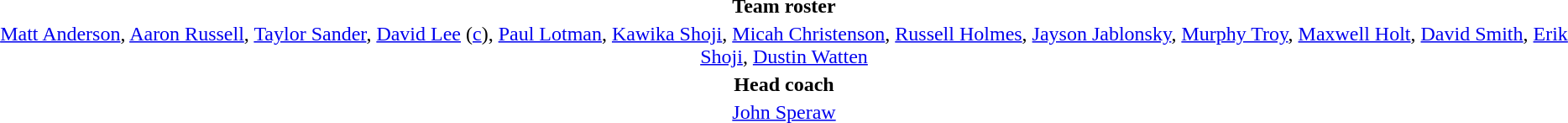<table style="text-align:center; margin-top:2em; margin-left:auto; margin-right:auto">
<tr>
<td><strong>Team roster</strong></td>
</tr>
<tr>
<td><a href='#'>Matt Anderson</a>, <a href='#'>Aaron Russell</a>, <a href='#'>Taylor Sander</a>, <a href='#'>David Lee</a> (<a href='#'>c</a>), <a href='#'>Paul Lotman</a>, <a href='#'>Kawika Shoji</a>, <a href='#'>Micah Christenson</a>, <a href='#'>Russell Holmes</a>, <a href='#'>Jayson Jablonsky</a>, <a href='#'>Murphy Troy</a>, <a href='#'>Maxwell Holt</a>, <a href='#'>David Smith</a>, <a href='#'>Erik Shoji</a>, <a href='#'>Dustin Watten</a></td>
</tr>
<tr>
<td><strong>Head coach</strong></td>
</tr>
<tr>
<td><a href='#'>John Speraw</a></td>
</tr>
<tr>
</tr>
</table>
